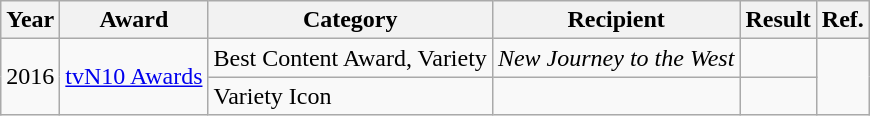<table class=wikitable>
<tr>
<th>Year</th>
<th>Award</th>
<th>Category</th>
<th>Recipient</th>
<th>Result</th>
<th>Ref.</th>
</tr>
<tr>
<td rowspan=2>2016</td>
<td rowspan=2><a href='#'>tvN10 Awards</a></td>
<td>Best Content Award, Variety</td>
<td><em>New Journey to the West</em></td>
<td></td>
<td rowspan=2></td>
</tr>
<tr>
<td>Variety Icon</td>
<td></td>
<td></td>
</tr>
</table>
